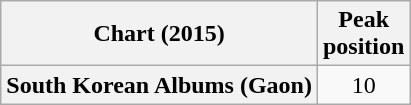<table class="wikitable plainrowheaders">
<tr>
<th scope="col">Chart (2015)</th>
<th scope="col">Peak<br>position</th>
</tr>
<tr>
<th scope="row">South Korean Albums (Gaon)</th>
<td style="text-align:center;">10</td>
</tr>
</table>
